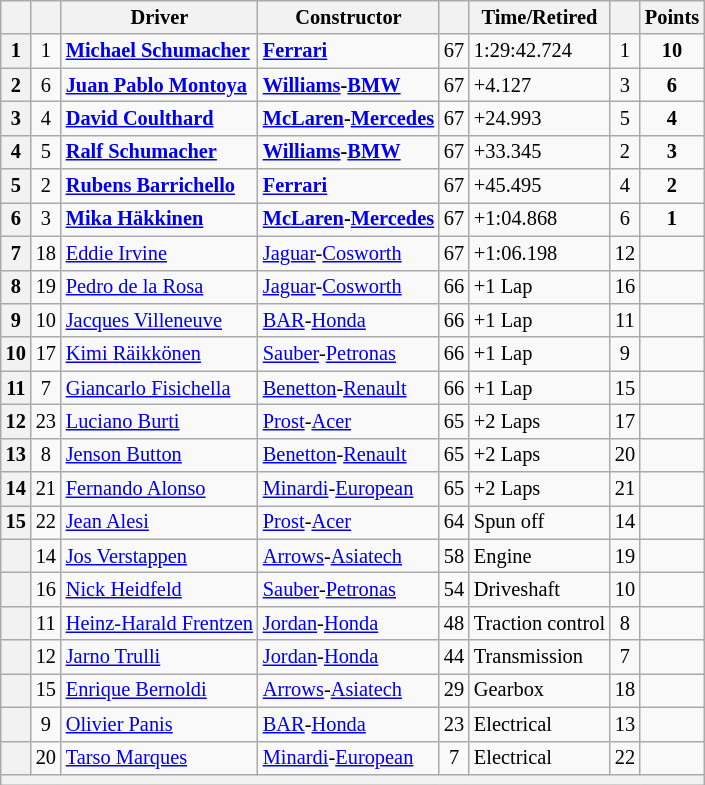<table class="wikitable sortable" style="font-size: 85%;">
<tr>
<th scope="col"></th>
<th scope="col"></th>
<th scope="col">Driver</th>
<th scope="col">Constructor</th>
<th scope="col" class="unsortable"></th>
<th scope="col" class="unsortable">Time/Retired</th>
<th scope="col"></th>
<th scope="col">Points</th>
</tr>
<tr>
<th scope="row">1</th>
<td align="center">1</td>
<td data-sort-value="SCHM"> <strong><a href='#'>Michael Schumacher</a></strong></td>
<td><strong><a href='#'>Ferrari</a></strong></td>
<td align="center">67</td>
<td>1:29:42.724</td>
<td align="center">1</td>
<td align="center"><strong>10</strong></td>
</tr>
<tr>
<th scope="row">2</th>
<td align="center">6</td>
<td data-sort-value="MON"> <strong><a href='#'>Juan Pablo Montoya</a></strong></td>
<td><strong><a href='#'>Williams</a>-<a href='#'>BMW</a></strong></td>
<td align="center">67</td>
<td>+4.127</td>
<td align="center">3</td>
<td align="center"><strong>6</strong></td>
</tr>
<tr>
<th scope="row">3</th>
<td align="center">4</td>
<td data-sort-value="COU"> <strong><a href='#'>David Coulthard</a></strong></td>
<td><strong><a href='#'>McLaren</a>-<a href='#'>Mercedes</a></strong></td>
<td align="center">67</td>
<td>+24.993</td>
<td align="center">5</td>
<td align="center"><strong>4</strong></td>
</tr>
<tr>
<th scope="row">4</th>
<td align="center">5</td>
<td data-sort-value="SCHR"> <strong><a href='#'>Ralf Schumacher</a></strong></td>
<td><strong><a href='#'>Williams</a>-<a href='#'>BMW</a></strong></td>
<td align="center">67</td>
<td>+33.345</td>
<td align="center">2</td>
<td align="center"><strong>3</strong></td>
</tr>
<tr>
<th scope="row">5</th>
<td align="center">2</td>
<td data-sort-value="BAR"> <strong><a href='#'>Rubens Barrichello</a></strong></td>
<td><strong><a href='#'>Ferrari</a></strong></td>
<td align="center">67</td>
<td>+45.495</td>
<td align="center">4</td>
<td align="center"><strong>2</strong></td>
</tr>
<tr>
<th scope="row">6</th>
<td align="center">3</td>
<td data-sort-value="HAK"> <strong><a href='#'>Mika Häkkinen</a></strong></td>
<td><strong><a href='#'>McLaren</a>-<a href='#'>Mercedes</a></strong></td>
<td align="center">67</td>
<td>+1:04.868</td>
<td align="center">6</td>
<td align="center"><strong>1</strong></td>
</tr>
<tr>
<th scope="row">7</th>
<td align="center">18</td>
<td data-sort-value="IRV"> <a href='#'>Eddie Irvine</a></td>
<td><a href='#'>Jaguar</a>-<a href='#'>Cosworth</a></td>
<td align="center">67</td>
<td>+1:06.198</td>
<td align="center">12</td>
<td> </td>
</tr>
<tr>
<th scope="row">8</th>
<td align="center">19</td>
<td data-sort-value="DEL"> <a href='#'>Pedro de la Rosa</a></td>
<td><a href='#'>Jaguar</a>-<a href='#'>Cosworth</a></td>
<td align="center">66</td>
<td>+1 Lap</td>
<td align="center">16</td>
<td> </td>
</tr>
<tr>
<th scope="row">9</th>
<td align="center">10</td>
<td data-sort-value="VIL"> <a href='#'>Jacques Villeneuve</a></td>
<td><a href='#'>BAR</a>-<a href='#'>Honda</a></td>
<td align="center">66</td>
<td>+1 Lap</td>
<td align="center">11</td>
<td> </td>
</tr>
<tr>
<th scope="row">10</th>
<td align="center">17</td>
<td data-sort-value="RAI"> <a href='#'>Kimi Räikkönen</a></td>
<td><a href='#'>Sauber</a>-<a href='#'>Petronas</a></td>
<td align="center">66</td>
<td>+1 Lap</td>
<td align="center">9</td>
<td> </td>
</tr>
<tr>
<th scope="row">11</th>
<td align="center">7</td>
<td data-sort-value="FIS"> <a href='#'>Giancarlo Fisichella</a></td>
<td><a href='#'>Benetton</a>-<a href='#'>Renault</a></td>
<td align="center">66</td>
<td>+1 Lap</td>
<td align="center">15</td>
<td> </td>
</tr>
<tr>
<th scope="row">12</th>
<td align="center">23</td>
<td data-sort-value="BUR"> <a href='#'>Luciano Burti</a></td>
<td><a href='#'>Prost</a>-<a href='#'>Acer</a></td>
<td align="center">65</td>
<td>+2 Laps</td>
<td align="center">17</td>
<td> </td>
</tr>
<tr>
<th scope="row">13</th>
<td align="center">8</td>
<td data-sort-value="BUT"> <a href='#'>Jenson Button</a></td>
<td><a href='#'>Benetton</a>-<a href='#'>Renault</a></td>
<td align="center">65</td>
<td>+2 Laps</td>
<td align="center">20</td>
<td> </td>
</tr>
<tr>
<th scope="row">14</th>
<td align="center">21</td>
<td data-sort-value="ALO"> <a href='#'>Fernando Alonso</a></td>
<td><a href='#'>Minardi</a>-<a href='#'>European</a></td>
<td align="center">65</td>
<td>+2 Laps</td>
<td align="center">21</td>
<td> </td>
</tr>
<tr>
<th scope="row">15</th>
<td align="center">22</td>
<td data-sort-value="ALE"> <a href='#'>Jean Alesi</a></td>
<td><a href='#'>Prost</a>-<a href='#'>Acer</a></td>
<td align="center">64</td>
<td>Spun off</td>
<td align="center">14</td>
<td> </td>
</tr>
<tr>
<th scope="row" data-sort-value="16"></th>
<td align="center">14</td>
<td data-sort-value="VER"> <a href='#'>Jos Verstappen</a></td>
<td><a href='#'>Arrows</a>-<a href='#'>Asiatech</a></td>
<td align="center">58</td>
<td>Engine</td>
<td align="center">19</td>
<td> </td>
</tr>
<tr>
<th scope="row" data-sort-value="17"></th>
<td align="center">16</td>
<td data-sort-value="HEI"> <a href='#'>Nick Heidfeld</a></td>
<td><a href='#'>Sauber</a>-<a href='#'>Petronas</a></td>
<td align="center">54</td>
<td>Driveshaft</td>
<td align="center">10</td>
<td> </td>
</tr>
<tr>
<th scope="row" data-sort-value="18"></th>
<td align="center">11</td>
<td data-sort-value="FRE"> <a href='#'>Heinz-Harald Frentzen</a></td>
<td><a href='#'>Jordan</a>-<a href='#'>Honda</a></td>
<td align="center">48</td>
<td>Traction control</td>
<td align="center">8</td>
<td> </td>
</tr>
<tr>
<th scope="row" data-sort-value="19"></th>
<td align="center">12</td>
<td data-sort-value="TRU"> <a href='#'>Jarno Trulli</a></td>
<td><a href='#'>Jordan</a>-<a href='#'>Honda</a></td>
<td align="center">44</td>
<td>Transmission</td>
<td align="center">7</td>
<td> </td>
</tr>
<tr>
<th scope="row" data-sort-value="20"></th>
<td align="center">15</td>
<td data-sort-value="BER"> <a href='#'>Enrique Bernoldi</a></td>
<td><a href='#'>Arrows</a>-<a href='#'>Asiatech</a></td>
<td align="center">29</td>
<td>Gearbox</td>
<td align="center">18</td>
<td> </td>
</tr>
<tr>
<th scope="row" data-sort-value="21"></th>
<td align="center">9</td>
<td data-sort-value="PAN"> <a href='#'>Olivier Panis</a></td>
<td><a href='#'>BAR</a>-<a href='#'>Honda</a></td>
<td align="center">23</td>
<td>Electrical</td>
<td align="center">13</td>
<td> </td>
</tr>
<tr>
<th scope="row" data-sort-value="22"></th>
<td align="center">20</td>
<td data-sort-value="MAR"> <a href='#'>Tarso Marques</a></td>
<td><a href='#'>Minardi</a>-<a href='#'>European</a></td>
<td align="center">7</td>
<td>Electrical</td>
<td align="center">22</td>
<td> </td>
</tr>
<tr class="sortbottom">
<th colspan="8"></th>
</tr>
</table>
